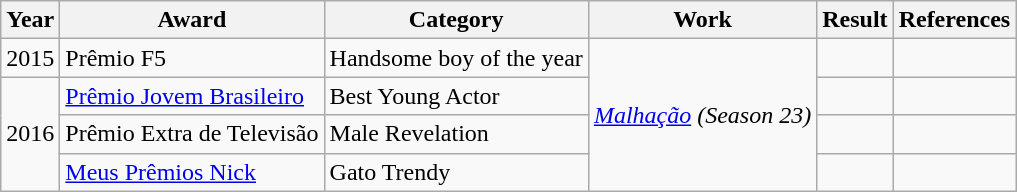<table class="wikitable">
<tr>
<th>Year</th>
<th>Award</th>
<th>Category</th>
<th>Work</th>
<th>Result</th>
<th>References</th>
</tr>
<tr>
<td>2015</td>
<td>Prêmio F5</td>
<td>Handsome boy of the year</td>
<td rowspan="4"><em><a href='#'>Malhação</a> (Season 23)</em></td>
<td></td>
<td></td>
</tr>
<tr>
<td rowspan="6">2016</td>
<td><a href='#'>Prêmio Jovem Brasileiro</a></td>
<td>Best Young Actor</td>
<td></td>
<td></td>
</tr>
<tr>
<td>Prêmio Extra de Televisão</td>
<td>Male Revelation</td>
<td></td>
<td></td>
</tr>
<tr>
<td><a href='#'>Meus Prêmios Nick</a></td>
<td>Gato Trendy</td>
<td></td>
<td></td>
</tr>
</table>
